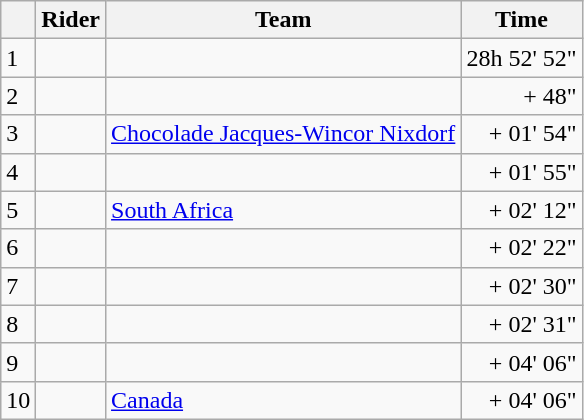<table class=wikitable>
<tr>
<th></th>
<th>Rider</th>
<th>Team</th>
<th>Time</th>
</tr>
<tr>
<td>1</td>
<td> </td>
<td></td>
<td align=right>28h 52' 52"</td>
</tr>
<tr>
<td>2</td>
<td></td>
<td></td>
<td align=right>+ 48"</td>
</tr>
<tr>
<td>3</td>
<td></td>
<td><a href='#'>Chocolade Jacques-Wincor Nixdorf</a></td>
<td align=right>+ 01' 54"</td>
</tr>
<tr>
<td>4</td>
<td></td>
<td></td>
<td align=right>+ 01' 55"</td>
</tr>
<tr>
<td>5</td>
<td></td>
<td><a href='#'>South Africa</a></td>
<td align=right>+ 02' 12"</td>
</tr>
<tr>
<td>6</td>
<td></td>
<td></td>
<td align=right>+ 02' 22"</td>
</tr>
<tr>
<td>7</td>
<td></td>
<td></td>
<td align=right>+ 02' 30"</td>
</tr>
<tr>
<td>8</td>
<td></td>
<td></td>
<td align=right>+ 02' 31"</td>
</tr>
<tr>
<td>9</td>
<td></td>
<td></td>
<td align=right>+ 04' 06"</td>
</tr>
<tr>
<td>10</td>
<td></td>
<td><a href='#'>Canada</a></td>
<td align=right>+ 04' 06"</td>
</tr>
</table>
